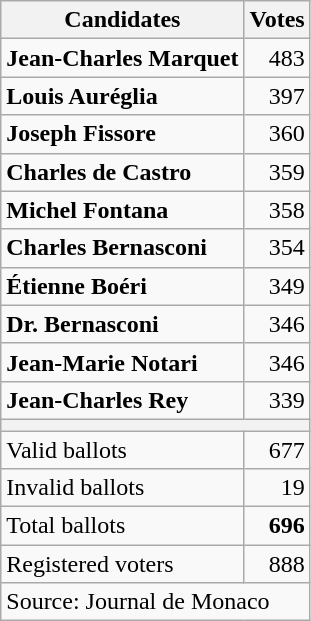<table class="wikitable" style="text-align:right">
<tr>
<th>Candidates</th>
<th>Votes</th>
</tr>
<tr>
<td align=left><strong>Jean-Charles Marquet</strong></td>
<td>483</td>
</tr>
<tr>
<td align=left><strong>Louis Auréglia</strong></td>
<td>397</td>
</tr>
<tr>
<td align=left><strong>Joseph Fissore</strong></td>
<td>360</td>
</tr>
<tr>
<td align=left><strong>Charles de Castro</strong></td>
<td>359</td>
</tr>
<tr>
<td align=left><strong>Michel Fontana</strong></td>
<td>358</td>
</tr>
<tr>
<td align=left><strong>Charles Bernasconi</strong></td>
<td>354</td>
</tr>
<tr>
<td align=left><strong>Étienne Boéri</strong></td>
<td>349</td>
</tr>
<tr>
<td align=left><strong>Dr. Bernasconi</strong></td>
<td>346</td>
</tr>
<tr>
<td align=left><strong>Jean-Marie Notari</strong></td>
<td>346</td>
</tr>
<tr>
<td align=left><strong>Jean-Charles Rey</strong></td>
<td>339</td>
</tr>
<tr>
<th colspan=2></th>
</tr>
<tr>
<td align=left>Valid ballots</td>
<td>677</td>
</tr>
<tr>
<td align=left>Invalid ballots</td>
<td>19</td>
</tr>
<tr>
<td align=left>Total ballots</td>
<td><strong>696</strong></td>
</tr>
<tr>
<td align=left>Registered voters</td>
<td>888</td>
</tr>
<tr>
<td colspan=2 align=left>Source: Journal de Monaco</td>
</tr>
</table>
